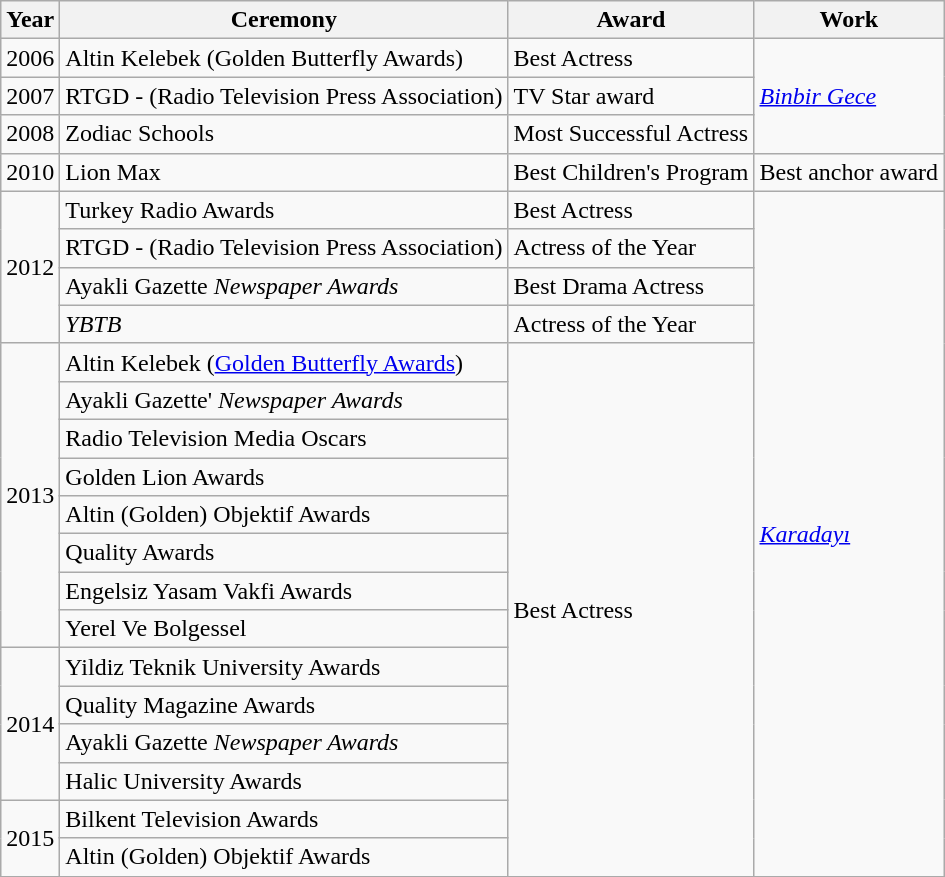<table class="wikitable">
<tr>
<th>Year</th>
<th>Ceremony</th>
<th>Award</th>
<th>Work</th>
</tr>
<tr>
<td>2006</td>
<td>Altin Kelebek (Golden Butterfly Awards)</td>
<td>Best Actress</td>
<td rowspan="3"><em><a href='#'>Binbir Gece</a></em></td>
</tr>
<tr>
<td>2007</td>
<td>RTGD - (Radio Television Press Association)</td>
<td>TV Star award</td>
</tr>
<tr>
<td>2008</td>
<td>Zodiac Schools</td>
<td>Most Successful Actress</td>
</tr>
<tr>
<td>2010</td>
<td>Lion Max</td>
<td>Best Children's Program</td>
<td>Best anchor award</td>
</tr>
<tr>
<td rowspan="4">2012</td>
<td>Turkey Radio Awards</td>
<td>Best Actress</td>
<td rowspan="18"><em><a href='#'>Karadayı</a></em></td>
</tr>
<tr>
<td>RTGD - (Radio Television Press Association)</td>
<td>Actress of the Year</td>
</tr>
<tr>
<td>Ayakli Gazette <em>Newspaper Awards</em></td>
<td>Best Drama Actress</td>
</tr>
<tr>
<td><em>YBTB</em></td>
<td>Actress of the Year</td>
</tr>
<tr>
<td rowspan="8">2013</td>
<td>Altin Kelebek (<a href='#'>Golden Butterfly Awards</a>)</td>
<td rowspan="14">Best Actress</td>
</tr>
<tr>
<td>Ayakli Gazette' <em>Newspaper Awards</em></td>
</tr>
<tr>
<td>Radio Television Media Oscars</td>
</tr>
<tr>
<td>Golden Lion Awards</td>
</tr>
<tr>
<td>Altin (Golden) Objektif Awards</td>
</tr>
<tr>
<td>Quality Awards</td>
</tr>
<tr>
<td>Engelsiz Yasam Vakfi Awards</td>
</tr>
<tr>
<td>Yerel Ve Bolgessel</td>
</tr>
<tr>
<td rowspan="4">2014</td>
<td>Yildiz Teknik University Awards</td>
</tr>
<tr>
<td>Quality Magazine Awards</td>
</tr>
<tr>
<td>Ayakli Gazette <em>Newspaper Awards</em></td>
</tr>
<tr>
<td>Halic University Awards</td>
</tr>
<tr>
<td rowspan="2">2015</td>
<td>Bilkent Television Awards</td>
</tr>
<tr>
<td>Altin (Golden) Objektif Awards</td>
</tr>
</table>
